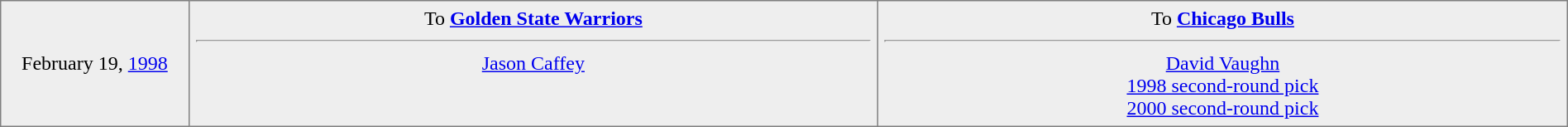<table border="1" style="border-collapse:collapse; text-align:center; width:100%;"  cellpadding="5">
<tr style="background:#eee;">
<td style="width:12%">February 19, <a href='#'>1998</a></td>
<td style="width:44%" valign="top">To <strong><a href='#'>Golden State Warriors</a></strong><hr><a href='#'>Jason Caffey</a></td>
<td style="width:44%" valign="top">To <strong><a href='#'>Chicago Bulls</a></strong><hr><a href='#'>David Vaughn</a><br><a href='#'>1998 second-round pick</a><br><a href='#'>2000 second-round pick</a></td>
</tr>
</table>
